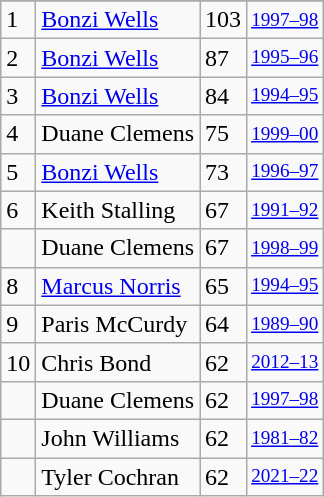<table class="wikitable">
<tr>
</tr>
<tr>
<td>1</td>
<td><a href='#'>Bonzi Wells</a></td>
<td>103</td>
<td style="font-size:80%;"><a href='#'>1997–98</a></td>
</tr>
<tr>
<td>2</td>
<td><a href='#'>Bonzi Wells</a></td>
<td>87</td>
<td style="font-size:80%;"><a href='#'>1995–96</a></td>
</tr>
<tr>
<td>3</td>
<td><a href='#'>Bonzi Wells</a></td>
<td>84</td>
<td style="font-size:80%;"><a href='#'>1994–95</a></td>
</tr>
<tr>
<td>4</td>
<td>Duane Clemens</td>
<td>75</td>
<td style="font-size:80%;"><a href='#'>1999–00</a></td>
</tr>
<tr>
<td>5</td>
<td><a href='#'>Bonzi Wells</a></td>
<td>73</td>
<td style="font-size:80%;"><a href='#'>1996–97</a></td>
</tr>
<tr>
<td>6</td>
<td>Keith Stalling</td>
<td>67</td>
<td style="font-size:80%;"><a href='#'>1991–92</a></td>
</tr>
<tr>
<td></td>
<td>Duane Clemens</td>
<td>67</td>
<td style="font-size:80%;"><a href='#'>1998–99</a></td>
</tr>
<tr>
<td>8</td>
<td><a href='#'>Marcus Norris</a></td>
<td>65</td>
<td style="font-size:80%;"><a href='#'>1994–95</a></td>
</tr>
<tr>
<td>9</td>
<td>Paris McCurdy</td>
<td>64</td>
<td style="font-size:80%;"><a href='#'>1989–90</a></td>
</tr>
<tr>
<td>10</td>
<td>Chris Bond</td>
<td>62</td>
<td style="font-size:80%;"><a href='#'>2012–13</a></td>
</tr>
<tr>
<td></td>
<td>Duane Clemens</td>
<td>62</td>
<td style="font-size:80%;"><a href='#'>1997–98</a></td>
</tr>
<tr>
<td></td>
<td>John Williams</td>
<td>62</td>
<td style="font-size:80%;"><a href='#'>1981–82</a></td>
</tr>
<tr>
<td></td>
<td>Tyler Cochran</td>
<td>62</td>
<td style="font-size:80%;"><a href='#'>2021–22</a></td>
</tr>
</table>
